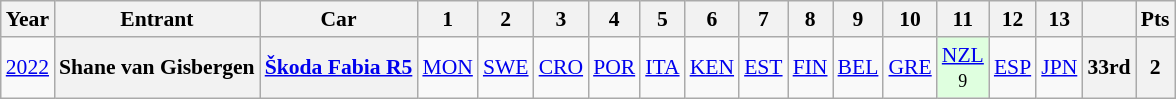<table class="wikitable" border="1" style="text-align:center; font-size:90%;">
<tr>
<th>Year</th>
<th>Entrant</th>
<th>Car</th>
<th>1</th>
<th>2</th>
<th>3</th>
<th>4</th>
<th>5</th>
<th>6</th>
<th>7</th>
<th>8</th>
<th>9</th>
<th>10</th>
<th>11</th>
<th>12</th>
<th>13</th>
<th></th>
<th>Pts</th>
</tr>
<tr>
<td><a href='#'>2022</a></td>
<th>Shane van Gisbergen</th>
<th><a href='#'>Škoda Fabia R5</a></th>
<td><a href='#'>MON</a></td>
<td><a href='#'>SWE</a></td>
<td><a href='#'>CRO</a></td>
<td><a href='#'>POR</a></td>
<td><a href='#'>ITA</a></td>
<td><a href='#'>KEN</a></td>
<td><a href='#'>EST</a></td>
<td><a href='#'>FIN</a></td>
<td><a href='#'>BEL</a></td>
<td><a href='#'>GRE</a></td>
<td style=background:#DFFFDF;"><a href='#'>NZL</a><br><small>9</small></td>
<td><a href='#'>ESP</a></td>
<td><a href='#'>JPN</a></td>
<th>33rd</th>
<th>2</th>
</tr>
</table>
